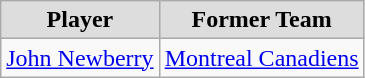<table class="wikitable">
<tr style="text-align:center; background:#ddd;">
<td><strong>Player</strong></td>
<td><strong>Former Team</strong></td>
</tr>
<tr>
<td><a href='#'>John Newberry</a></td>
<td><a href='#'>Montreal Canadiens</a></td>
</tr>
</table>
